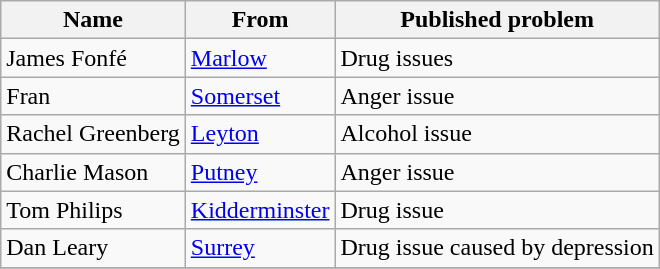<table class="wikitable">
<tr>
<th>Name</th>
<th>From</th>
<th>Published problem</th>
</tr>
<tr>
<td>James Fonfé</td>
<td><a href='#'>Marlow</a></td>
<td>Drug issues</td>
</tr>
<tr>
<td>Fran</td>
<td><a href='#'>Somerset</a></td>
<td>Anger issue</td>
</tr>
<tr>
<td>Rachel Greenberg</td>
<td><a href='#'>Leyton</a></td>
<td>Alcohol issue</td>
</tr>
<tr>
<td>Charlie Mason</td>
<td><a href='#'>Putney</a></td>
<td>Anger issue</td>
</tr>
<tr>
<td>Tom Philips</td>
<td><a href='#'>Kidderminster</a></td>
<td>Drug issue</td>
</tr>
<tr>
<td>Dan Leary</td>
<td><a href='#'>Surrey</a></td>
<td>Drug issue caused by depression</td>
</tr>
<tr>
</tr>
</table>
